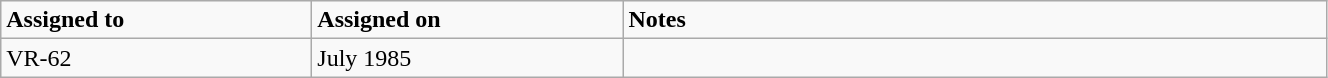<table class="wikitable" style="width: 70%;">
<tr>
<td style="width: 200px;"><strong>Assigned to</strong></td>
<td style="width: 200px;"><strong>Assigned on</strong></td>
<td><strong>Notes</strong></td>
</tr>
<tr>
<td>VR-62</td>
<td>July 1985</td>
<td></td>
</tr>
</table>
